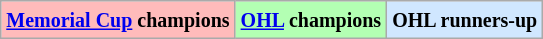<table class="wikitable">
<tr>
<td bgcolor="#FFBBBB"><small><strong><a href='#'>Memorial Cup</a> champions</strong></small></td>
<td bgcolor="#B3FFB3"><small><strong><a href='#'>OHL</a> champions</strong></small></td>
<td bgcolor="#D0E7FF"><small><strong>OHL runners-up</strong></small></td>
</tr>
</table>
